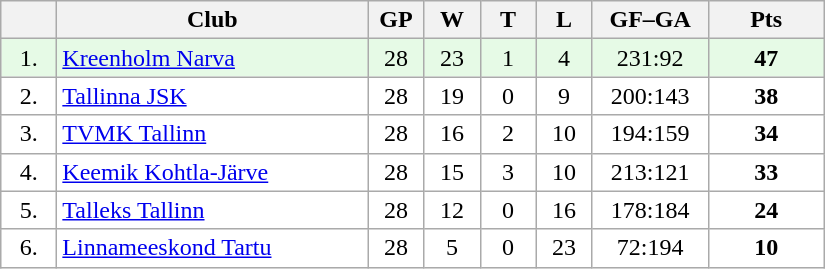<table class="wikitable">
<tr>
<th width="30"></th>
<th width="200">Club</th>
<th width="30">GP</th>
<th width="30">W</th>
<th width="30">T</th>
<th width="30">L</th>
<th width="70">GF–GA</th>
<th width="70">Pts</th>
</tr>
<tr bgcolor="#e6fae6" align="center">
<td>1.</td>
<td align="left"><a href='#'>Kreenholm Narva</a></td>
<td>28</td>
<td>23</td>
<td>1</td>
<td>4</td>
<td>231:92</td>
<td><strong>47</strong></td>
</tr>
<tr bgcolor="#FFFFFF" align="center">
<td>2.</td>
<td align="left"><a href='#'>Tallinna JSK</a></td>
<td>28</td>
<td>19</td>
<td>0</td>
<td>9</td>
<td>200:143</td>
<td><strong>38</strong></td>
</tr>
<tr bgcolor="#FFFFFF" align="center">
<td>3.</td>
<td align="left"><a href='#'>TVMK Tallinn</a></td>
<td>28</td>
<td>16</td>
<td>2</td>
<td>10</td>
<td>194:159</td>
<td><strong>34</strong></td>
</tr>
<tr bgcolor="#FFFFFF" align="center">
<td>4.</td>
<td align="left"><a href='#'>Keemik Kohtla-Järve</a></td>
<td>28</td>
<td>15</td>
<td>3</td>
<td>10</td>
<td>213:121</td>
<td><strong>33</strong></td>
</tr>
<tr bgcolor="#FFFFFF" align="center">
<td>5.</td>
<td align="left"><a href='#'>Talleks Tallinn</a></td>
<td>28</td>
<td>12</td>
<td>0</td>
<td>16</td>
<td>178:184</td>
<td><strong>24</strong></td>
</tr>
<tr bgcolor="#FFFFFF" align="center">
<td>6.</td>
<td align="left"><a href='#'>Linnameeskond Tartu</a></td>
<td>28</td>
<td>5</td>
<td>0</td>
<td>23</td>
<td>72:194</td>
<td><strong>10</strong></td>
</tr>
</table>
